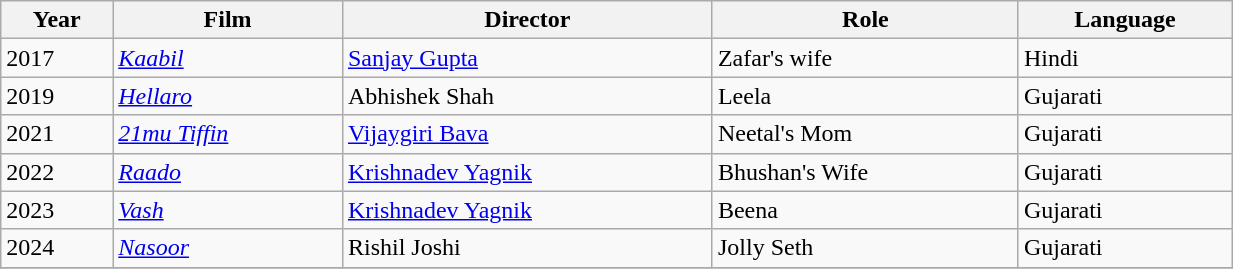<table class="wikitable plainrowheaders sortable" width=65%>
<tr style="background:#ffc; text-align:center;">
<th>Year</th>
<th>Film</th>
<th>Director</th>
<th>Role</th>
<th>Language</th>
</tr>
<tr>
<td>2017</td>
<td><em><a href='#'>Kaabil</a></em></td>
<td><a href='#'>Sanjay Gupta</a></td>
<td>Zafar's wife</td>
<td>Hindi</td>
</tr>
<tr>
<td>2019</td>
<td><em><a href='#'>Hellaro</a></em></td>
<td>Abhishek Shah</td>
<td>Leela</td>
<td>Gujarati</td>
</tr>
<tr>
<td>2021</td>
<td><em><a href='#'>21mu Tiffin</a></em></td>
<td><a href='#'>Vijaygiri Bava</a></td>
<td>Neetal's Mom</td>
<td>Gujarati</td>
</tr>
<tr>
<td>2022</td>
<td><em><a href='#'>Raado</a></em></td>
<td><a href='#'>Krishnadev Yagnik</a></td>
<td>Bhushan's Wife</td>
<td>Gujarati</td>
</tr>
<tr>
<td>2023</td>
<td><em><a href='#'>Vash</a></em></td>
<td><a href='#'>Krishnadev Yagnik</a></td>
<td>Beena</td>
<td>Gujarati</td>
</tr>
<tr>
<td>2024</td>
<td><em><a href='#'>Nasoor</a></em></td>
<td>Rishil Joshi</td>
<td>Jolly Seth</td>
<td>Gujarati</td>
</tr>
<tr>
</tr>
</table>
